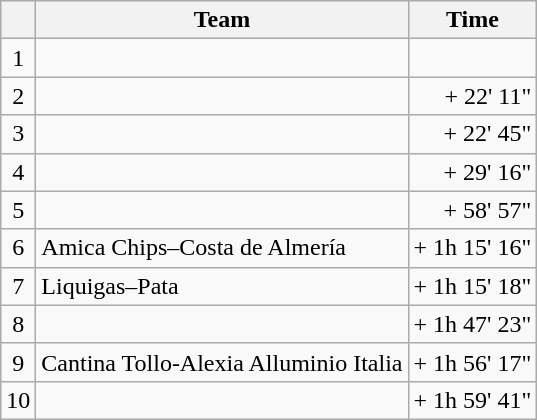<table class="wikitable">
<tr>
<th></th>
<th>Team</th>
<th>Time</th>
</tr>
<tr>
<td style="text-align:center;">1</td>
<td></td>
<td align="right"></td>
</tr>
<tr>
<td style="text-align:center;">2</td>
<td></td>
<td align="right">+ 22' 11"</td>
</tr>
<tr>
<td style="text-align:center;">3</td>
<td></td>
<td align="right">+ 22' 45"</td>
</tr>
<tr>
<td style="text-align:center;">4</td>
<td></td>
<td align="right">+ 29' 16"</td>
</tr>
<tr>
<td style="text-align:center;">5</td>
<td></td>
<td align="right">+ 58' 57"</td>
</tr>
<tr>
<td style="text-align:center;">6</td>
<td>Amica Chips–Costa de Almería</td>
<td align="right">+ 1h 15' 16"</td>
</tr>
<tr>
<td style="text-align:center;">7</td>
<td>Liquigas–Pata</td>
<td align="right">+ 1h 15' 18"</td>
</tr>
<tr>
<td style="text-align:center;">8</td>
<td></td>
<td align="right">+ 1h 47' 23"</td>
</tr>
<tr>
<td style="text-align:center;">9</td>
<td>Cantina Tollo-Alexia Alluminio Italia</td>
<td align="right">+ 1h 56' 17"</td>
</tr>
<tr>
<td style="text-align:center;">10</td>
<td></td>
<td align="right">+ 1h 59' 41"</td>
</tr>
</table>
